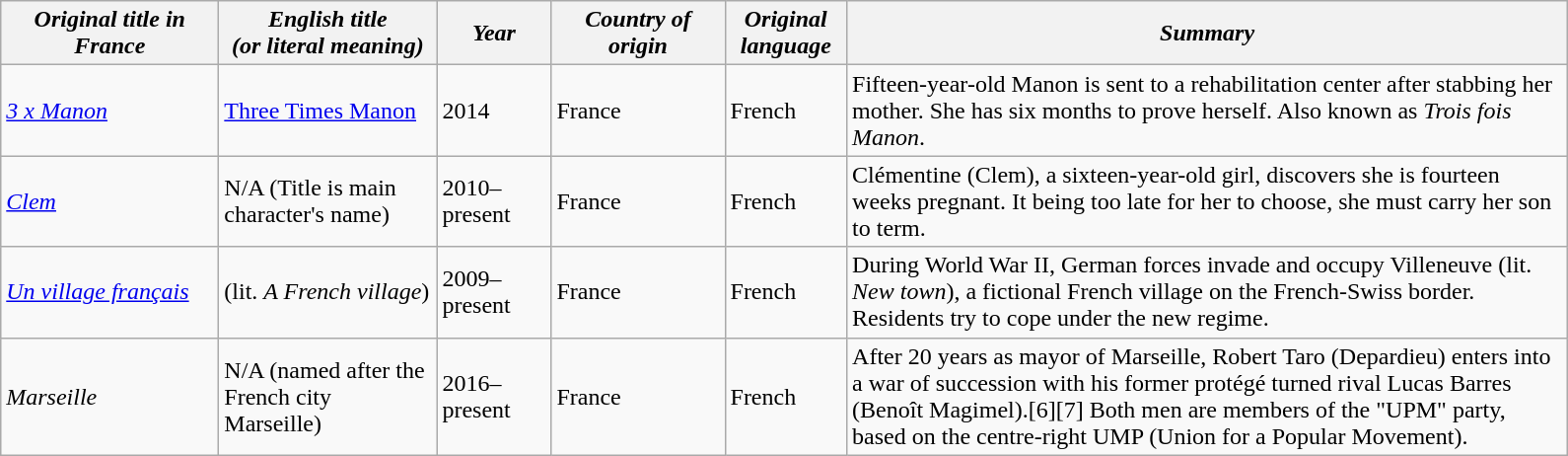<table class="wikitable">
<tr>
<th style="width:140px;"><em>Original title in France</em></th>
<th style="width:140px;"><em>English title<br>(or literal meaning)</em></th>
<th style="width:70px;"><em>Year</em></th>
<th style="width:110px;"><em>Country of origin</em></th>
<th style="width:75px;"><em>Original language</em></th>
<th style="width:480px;"><em>Summary</em></th>
</tr>
<tr>
<td><em><a href='#'>3 x Manon</a></em></td>
<td><a href='#'>Three Times Manon</a></td>
<td>2014</td>
<td>France</td>
<td>French</td>
<td>Fifteen-year-old Manon is sent to a rehabilitation center after stabbing her mother. She has six months to prove herself. Also known as <em>Trois fois Manon</em>.</td>
</tr>
<tr>
<td><em><a href='#'>Clem</a></em></td>
<td>N/A (Title is main character's name)</td>
<td>2010–present</td>
<td>France</td>
<td>French</td>
<td>Clémentine (Clem), a sixteen-year-old girl, discovers she is fourteen weeks pregnant. It being too late for her to choose, she must carry her son to term.</td>
</tr>
<tr>
<td><em><a href='#'>Un village français</a></em></td>
<td>(lit. <em>A French village</em>)</td>
<td>2009–present</td>
<td>France</td>
<td>French</td>
<td>During World War II, German forces invade and occupy Villeneuve (lit. <em>New town</em>), a fictional French village on the French-Swiss border. Residents try to cope under the new regime.</td>
</tr>
<tr>
<td><em>Marseille</em></td>
<td>N/A (named after the French city Marseille)</td>
<td>2016–present</td>
<td>France</td>
<td>French</td>
<td>After 20 years as mayor of Marseille, Robert Taro (Depardieu) enters into a war of succession with his former protégé turned rival Lucas Barres (Benoît Magimel).[6][7] Both men are members of the "UPM" party, based on the centre-right UMP (Union for a Popular Movement).</td>
</tr>
</table>
